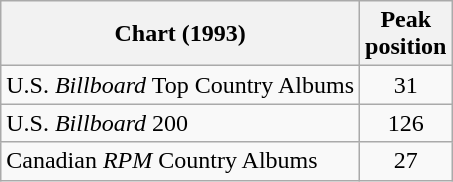<table class="wikitable">
<tr>
<th>Chart (1993)</th>
<th>Peak<br>position</th>
</tr>
<tr>
<td>U.S. <em>Billboard</em> Top Country Albums</td>
<td align="center">31</td>
</tr>
<tr>
<td>U.S. <em>Billboard</em> 200</td>
<td align="center">126</td>
</tr>
<tr>
<td>Canadian <em>RPM</em> Country Albums</td>
<td align="center">27</td>
</tr>
</table>
